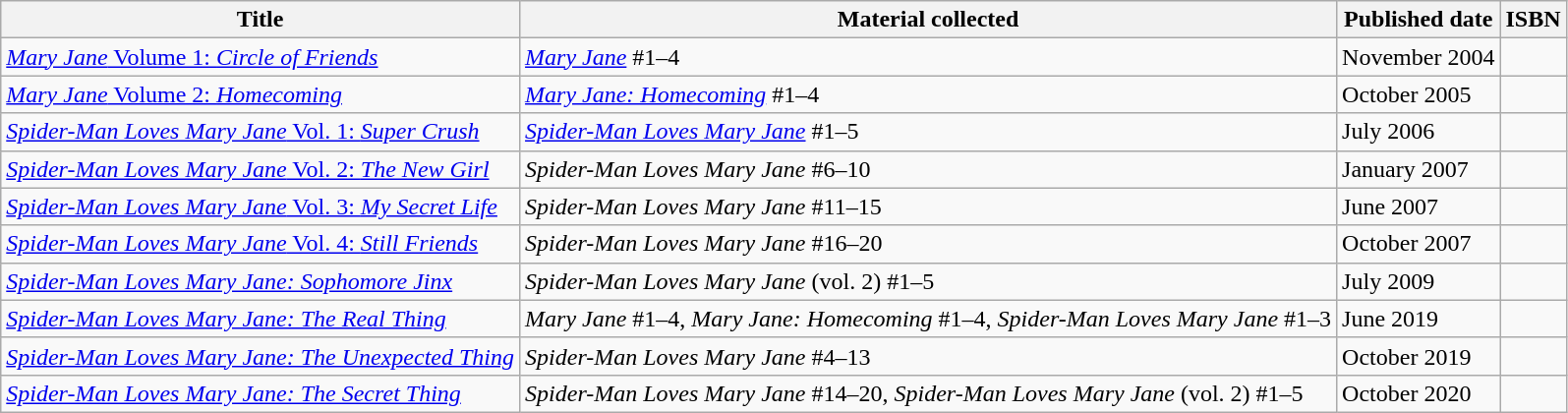<table class="wikitable">
<tr>
<th>Title</th>
<th>Material collected</th>
<th>Published date</th>
<th>ISBN</th>
</tr>
<tr>
<td><a href='#'><em>Mary Jane</em> Volume 1: <em>Circle of Friends</em></a></td>
<td><em><a href='#'>Mary Jane</a></em> #1–4</td>
<td>November 2004</td>
<td></td>
</tr>
<tr>
<td><a href='#'><em>Mary Jane</em> Volume 2: <em>Homecoming</em></a></td>
<td><em><a href='#'>Mary Jane: Homecoming</a></em> #1–4</td>
<td>October 2005</td>
<td></td>
</tr>
<tr>
<td><a href='#'><em>Spider-Man Loves Mary Jane</em> Vol. 1: <em>Super Crush</em></a></td>
<td><em><a href='#'>Spider-Man Loves Mary Jane</a></em> #1–5</td>
<td>July 2006</td>
<td></td>
</tr>
<tr>
<td><a href='#'><em>Spider-Man Loves Mary Jane</em> Vol. 2: <em>The New Girl</em></a></td>
<td><em>Spider-Man Loves Mary Jane</em> #6–10</td>
<td>January 2007</td>
<td></td>
</tr>
<tr>
<td><a href='#'><em>Spider-Man Loves Mary Jane</em> Vol. 3: <em>My Secret Life</em></a></td>
<td><em>Spider-Man Loves Mary Jane</em> #11–15</td>
<td>June 2007</td>
<td></td>
</tr>
<tr>
<td><a href='#'><em>Spider-Man Loves Mary Jane</em> Vol. 4: <em>Still Friends</em></a></td>
<td><em>Spider-Man Loves Mary Jane</em> #16–20</td>
<td>October 2007</td>
<td></td>
</tr>
<tr>
<td><em><a href='#'>Spider-Man Loves Mary Jane: Sophomore Jinx</a></em></td>
<td><em>Spider-Man Loves Mary Jane</em> (vol. 2) #1–5</td>
<td>July 2009</td>
<td></td>
</tr>
<tr>
<td><em><a href='#'>Spider-Man Loves Mary Jane: The Real Thing</a></em></td>
<td><em>Mary Jane</em> #1–4, <em>Mary Jane: Homecoming</em> #1–4, <em>Spider-Man Loves Mary Jane</em> #1–3</td>
<td>June 2019</td>
<td></td>
</tr>
<tr>
<td><em><a href='#'>Spider-Man Loves Mary Jane: The Unexpected Thing</a></em></td>
<td><em>Spider-Man Loves Mary Jane</em> #4–13</td>
<td>October 2019</td>
<td></td>
</tr>
<tr>
<td><em><a href='#'>Spider-Man Loves Mary Jane: The Secret Thing</a></em></td>
<td><em>Spider-Man Loves Mary Jane</em> #14–20, <em>Spider-Man Loves Mary Jane</em> (vol. 2) #1–5</td>
<td>October 2020</td>
<td></td>
</tr>
</table>
